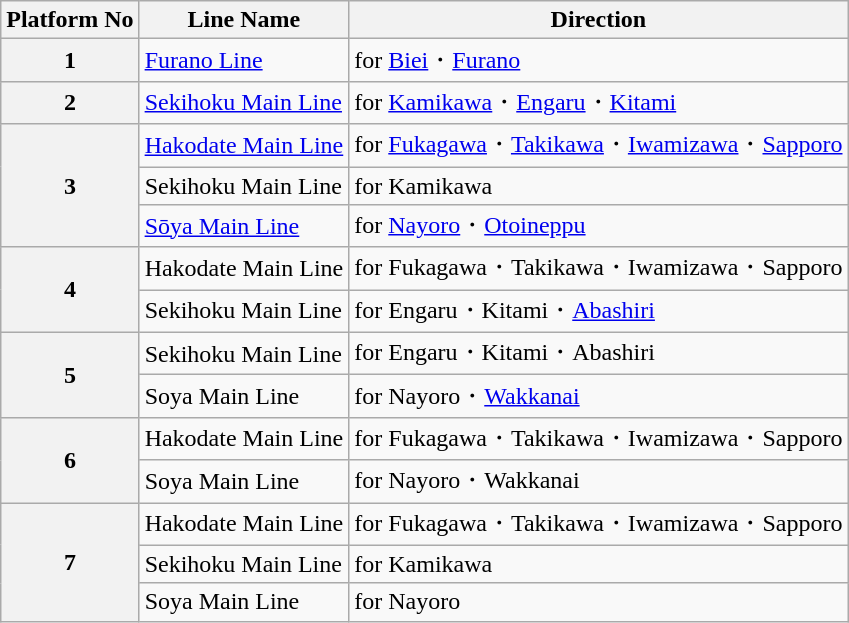<table class="wikitable">
<tr>
<th nowrap="nowrap">Platform No </th>
<th>Line Name</th>
<th>Direction</th>
</tr>
<tr>
<th>1</th>
<td> <a href='#'>Furano Line</a></td>
<td>for <a href='#'>Biei</a>・<a href='#'>Furano</a></td>
</tr>
<tr>
<th>2</th>
<td> <a href='#'>Sekihoku Main Line</a></td>
<td>for <a href='#'>Kamikawa</a>・<a href='#'>Engaru</a>・<a href='#'>Kitami</a></td>
</tr>
<tr>
<th rowspan="3">3</th>
<td> <a href='#'>Hakodate Main Line</a></td>
<td>for <a href='#'>Fukagawa</a>・<a href='#'>Takikawa</a>・<a href='#'>Iwamizawa</a>・<a href='#'>Sapporo</a></td>
</tr>
<tr>
<td> Sekihoku Main Line</td>
<td>for Kamikawa</td>
</tr>
<tr>
<td> <a href='#'>Sōya Main Line</a></td>
<td>for <a href='#'>Nayoro</a>・<a href='#'>Otoineppu</a></td>
</tr>
<tr>
<th rowspan="2">4</th>
<td> Hakodate Main Line</td>
<td>for Fukagawa・Takikawa・Iwamizawa・Sapporo</td>
</tr>
<tr>
<td> Sekihoku Main Line</td>
<td>for Engaru・Kitami・<a href='#'>Abashiri</a></td>
</tr>
<tr>
<th rowspan="2">5</th>
<td> Sekihoku Main Line</td>
<td>for Engaru・Kitami・Abashiri</td>
</tr>
<tr>
<td> Soya Main Line</td>
<td>for Nayoro・<a href='#'>Wakkanai</a></td>
</tr>
<tr>
<th rowspan="2">6</th>
<td> Hakodate Main Line</td>
<td>for Fukagawa・Takikawa・Iwamizawa・Sapporo</td>
</tr>
<tr>
<td> Soya Main Line</td>
<td>for Nayoro・Wakkanai</td>
</tr>
<tr>
<th rowspan="3">7</th>
<td> Hakodate Main Line</td>
<td>for Fukagawa・Takikawa・Iwamizawa・Sapporo</td>
</tr>
<tr>
<td> Sekihoku Main Line</td>
<td>for Kamikawa</td>
</tr>
<tr>
<td> Soya Main Line</td>
<td>for Nayoro</td>
</tr>
</table>
